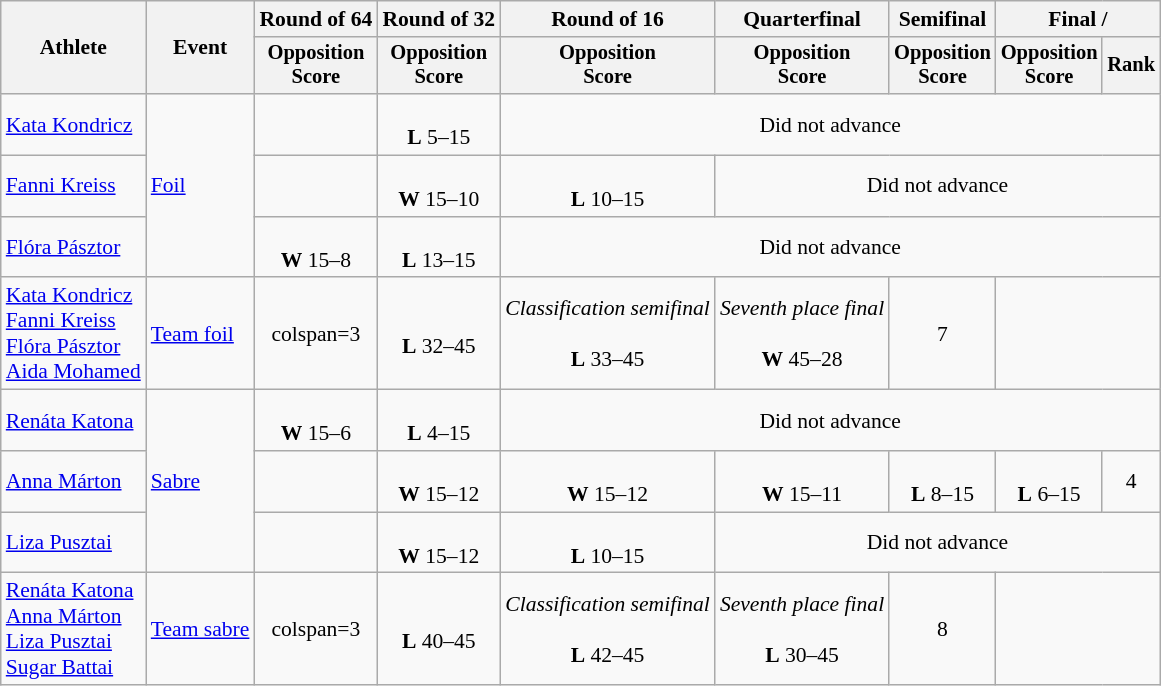<table class="wikitable" style="font-size:90%">
<tr>
<th rowspan="2">Athlete</th>
<th rowspan="2">Event</th>
<th>Round of 64</th>
<th>Round of 32</th>
<th>Round of 16</th>
<th>Quarterfinal</th>
<th>Semifinal</th>
<th colspan=2>Final / </th>
</tr>
<tr style="font-size:95%">
<th>Opposition <br> Score</th>
<th>Opposition <br> Score</th>
<th>Opposition <br> Score</th>
<th>Opposition <br> Score</th>
<th>Opposition <br> Score</th>
<th>Opposition <br> Score</th>
<th>Rank</th>
</tr>
<tr align=center>
<td align=left><a href='#'>Kata Kondricz</a></td>
<td align=left rowspan=3><a href='#'>Foil</a></td>
<td></td>
<td><br><strong>L</strong> 5–15</td>
<td colspan=5>Did not advance</td>
</tr>
<tr align=center>
<td align=left><a href='#'>Fanni Kreiss</a></td>
<td></td>
<td><br><strong>W</strong> 15–10</td>
<td><br><strong>L</strong> 10–15</td>
<td colspan=4>Did not advance</td>
</tr>
<tr align=center>
<td align=left><a href='#'>Flóra Pásztor</a></td>
<td><br><strong>W</strong> 15–8</td>
<td><br><strong>L</strong> 13–15</td>
<td colspan=5>Did not advance</td>
</tr>
<tr align=center>
<td align=left><a href='#'>Kata Kondricz</a><br><a href='#'>Fanni Kreiss</a><br><a href='#'>Flóra Pásztor</a><br><a href='#'>Aida Mohamed</a></td>
<td align=left><a href='#'>Team foil</a></td>
<td>colspan=3 </td>
<td><br><strong>L</strong> 32–45</td>
<td><em>Classification semifinal</em><br><br><strong>L</strong> 33–45</td>
<td><em>Seventh place final</em><br><br><strong>W</strong> 45–28</td>
<td>7</td>
</tr>
<tr align=center>
<td align=left><a href='#'>Renáta Katona</a></td>
<td align=left rowspan=3><a href='#'>Sabre</a></td>
<td><br><strong>W</strong> 15–6</td>
<td><br><strong>L</strong> 4–15</td>
<td colspan=5>Did not advance</td>
</tr>
<tr align=center>
<td align=left><a href='#'>Anna Márton</a></td>
<td></td>
<td><br><strong>W</strong> 15–12</td>
<td><br><strong>W</strong> 15–12</td>
<td><br><strong>W</strong> 15–11</td>
<td><br><strong>L</strong> 8–15</td>
<td><br><strong>L</strong> 6–15</td>
<td>4</td>
</tr>
<tr align=center>
<td align=left><a href='#'>Liza Pusztai</a></td>
<td></td>
<td><br><strong>W</strong> 15–12</td>
<td><br><strong>L</strong> 10–15</td>
<td colspan=4>Did not advance</td>
</tr>
<tr align=center>
<td align=left><a href='#'>Renáta Katona</a><br><a href='#'>Anna Márton</a><br><a href='#'>Liza Pusztai</a><br><a href='#'>Sugar Battai</a></td>
<td align=left><a href='#'>Team sabre</a></td>
<td>colspan=3 </td>
<td><br><strong>L</strong> 40–45</td>
<td><em>Classification semifinal</em><br><br><strong>L</strong> 42–45</td>
<td><em>Seventh place final</em><br><br><strong>L</strong> 30–45</td>
<td>8</td>
</tr>
</table>
